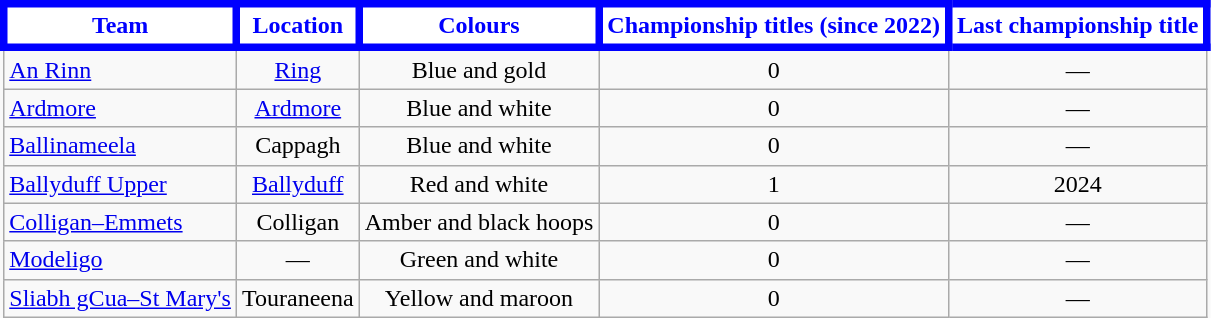<table class="wikitable sortable" style="text-align:center;">
<tr>
<th style="background:white;color:blue; border:5px solid blue">Team</th>
<th style="background:white;color:blue; border:5px solid blue">Location</th>
<th style="background:white;color:blue; border:5px solid blue">Colours</th>
<th style="background:white;color:blue; border:5px solid blue">Championship titles (since 2022)</th>
<th style="background:white;color:blue; border:5px solid blue">Last championship title</th>
</tr>
<tr>
<td style="text-align:left;"> <a href='#'>An Rinn</a></td>
<td><a href='#'>Ring</a></td>
<td>Blue and gold</td>
<td>0</td>
<td>—</td>
</tr>
<tr>
<td style="text-align:left;"> <a href='#'>Ardmore</a></td>
<td><a href='#'>Ardmore</a></td>
<td>Blue and white</td>
<td>0</td>
<td>—</td>
</tr>
<tr>
<td style="text-align:left;"> <a href='#'>Ballinameela</a></td>
<td>Cappagh</td>
<td>Blue and white</td>
<td>0</td>
<td>—</td>
</tr>
<tr>
<td style="text-align:left;"> <a href='#'>Ballyduff Upper</a></td>
<td><a href='#'>Ballyduff</a></td>
<td>Red and white</td>
<td>1</td>
<td>2024</td>
</tr>
<tr>
<td style="text-align:left;"> <a href='#'>Colligan–Emmets</a></td>
<td>Colligan</td>
<td>Amber and black hoops</td>
<td>0</td>
<td>—</td>
</tr>
<tr>
<td style="text-align:left;"> <a href='#'>Modeligo</a></td>
<td>—</td>
<td>Green and white</td>
<td>0</td>
<td>—</td>
</tr>
<tr>
<td style="text-align:left;"> <a href='#'>Sliabh gCua–St Mary's</a></td>
<td>Touraneena</td>
<td>Yellow and maroon</td>
<td>0</td>
<td>—</td>
</tr>
</table>
